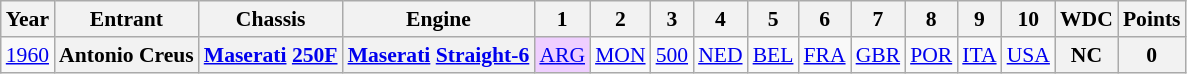<table class="wikitable" style="text-align:center; font-size:90%">
<tr>
<th>Year</th>
<th>Entrant</th>
<th>Chassis</th>
<th>Engine</th>
<th>1</th>
<th>2</th>
<th>3</th>
<th>4</th>
<th>5</th>
<th>6</th>
<th>7</th>
<th>8</th>
<th>9</th>
<th>10</th>
<th>WDC</th>
<th>Points</th>
</tr>
<tr>
<td><a href='#'>1960</a></td>
<th>Antonio Creus</th>
<th><a href='#'>Maserati</a> <a href='#'>250F</a></th>
<th><a href='#'>Maserati</a> <a href='#'>Straight-6</a></th>
<td style="background:#EFCFFF;"><a href='#'>ARG</a><br></td>
<td><a href='#'>MON</a></td>
<td><a href='#'>500</a></td>
<td><a href='#'>NED</a></td>
<td><a href='#'>BEL</a></td>
<td><a href='#'>FRA</a></td>
<td><a href='#'>GBR</a></td>
<td><a href='#'>POR</a></td>
<td><a href='#'>ITA</a></td>
<td><a href='#'>USA</a></td>
<th>NC</th>
<th>0</th>
</tr>
</table>
